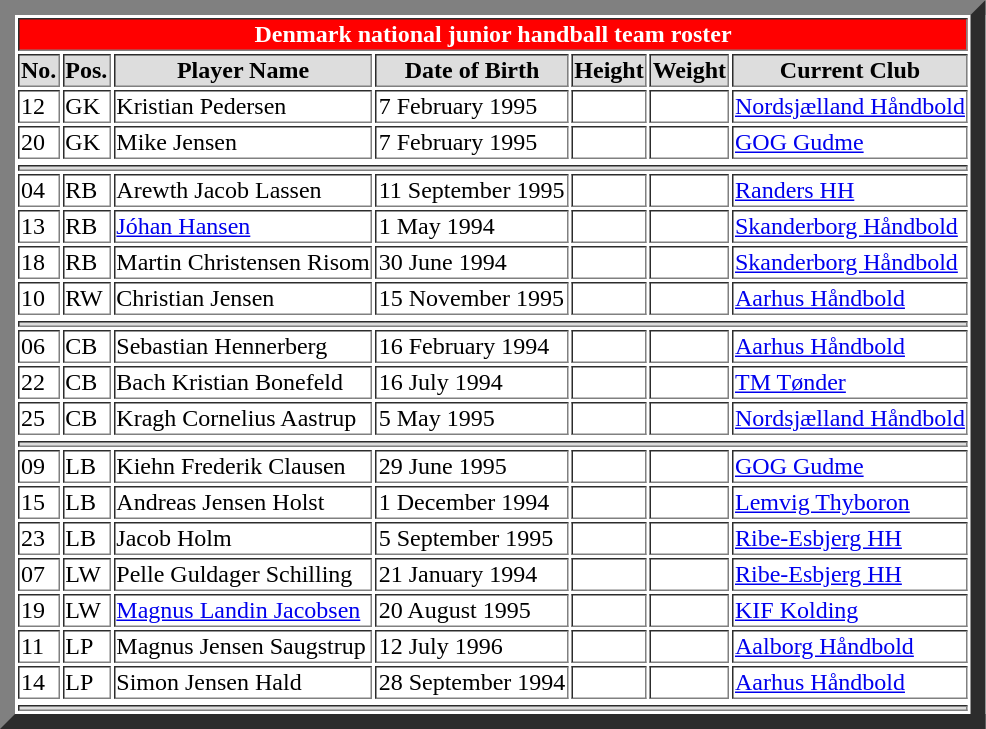<table class=wikitable; border="10";>
<tr style="background-color:#FF0000; color:white; text-align:center;">
<td colspan=7><strong>Denmark national junior handball team roster</strong></td>
</tr>
<tr bgcolor=#DDDDDD>
<th>No.</th>
<th>Pos.</th>
<th>Player Name</th>
<th>Date of Birth</th>
<th>Height</th>
<th>Weight</th>
<th>Current Club</th>
</tr>
<tr>
<td>12</td>
<td>GK</td>
<td>Kristian Pedersen</td>
<td>7 February 1995</td>
<td></td>
<td></td>
<td> <a href='#'>Nordsjælland Håndbold</a></td>
</tr>
<tr>
<td>20</td>
<td>GK</td>
<td>Mike Jensen</td>
<td>7 February 1995</td>
<td></td>
<td></td>
<td> <a href='#'>GOG Gudme</a></td>
</tr>
<tr>
</tr>
<tr bgcolor=#DDDDDD>
<th colspan="7"></th>
</tr>
<tr>
<td>04</td>
<td>RB</td>
<td>Arewth Jacob Lassen</td>
<td>11 September 1995</td>
<td></td>
<td></td>
<td> <a href='#'>Randers HH</a></td>
</tr>
<tr>
<td>13</td>
<td>RB</td>
<td><a href='#'>Jóhan Hansen</a></td>
<td>1 May 1994</td>
<td></td>
<td></td>
<td> <a href='#'>Skanderborg Håndbold</a></td>
</tr>
<tr>
<td>18</td>
<td>RB</td>
<td>Martin Christensen Risom</td>
<td>30 June 1994</td>
<td></td>
<td></td>
<td> <a href='#'>Skanderborg Håndbold</a></td>
</tr>
<tr>
<td>10</td>
<td>RW</td>
<td>Christian Jensen</td>
<td>15 November 1995</td>
<td></td>
<td></td>
<td> <a href='#'>Aarhus Håndbold</a></td>
</tr>
<tr>
</tr>
<tr bgcolor=#DDDDDD>
<th colspan="7"></th>
</tr>
<tr>
<td>06</td>
<td>CB</td>
<td>Sebastian Hennerberg</td>
<td>16 February 1994</td>
<td></td>
<td></td>
<td> <a href='#'>Aarhus Håndbold</a></td>
</tr>
<tr>
<td>22</td>
<td>CB</td>
<td>Bach Kristian Bonefeld</td>
<td>16 July 1994</td>
<td></td>
<td></td>
<td> <a href='#'>TM Tønder</a></td>
</tr>
<tr>
<td>25</td>
<td>CB</td>
<td>Kragh Cornelius Aastrup</td>
<td>5 May 1995</td>
<td></td>
<td></td>
<td> <a href='#'>Nordsjælland Håndbold</a></td>
</tr>
<tr>
</tr>
<tr bgcolor=#DDDDDD>
<th colspan="7"></th>
</tr>
<tr>
<td>09</td>
<td>LB</td>
<td>Kiehn Frederik Clausen</td>
<td>29 June 1995</td>
<td></td>
<td></td>
<td> <a href='#'>GOG Gudme</a></td>
</tr>
<tr>
<td>15</td>
<td>LB</td>
<td>Andreas Jensen Holst</td>
<td>1 December 1994</td>
<td></td>
<td></td>
<td> <a href='#'>Lemvig Thyboron</a></td>
</tr>
<tr>
<td>23</td>
<td>LB</td>
<td>Jacob Holm</td>
<td>5 September 1995</td>
<td></td>
<td></td>
<td> <a href='#'>Ribe-Esbjerg HH</a></td>
</tr>
<tr>
<td>07</td>
<td>LW</td>
<td>Pelle Guldager Schilling</td>
<td>21 January 1994</td>
<td></td>
<td></td>
<td> <a href='#'>Ribe-Esbjerg HH</a></td>
</tr>
<tr>
<td>19</td>
<td>LW</td>
<td><a href='#'>Magnus Landin Jacobsen</a></td>
<td>20 August 1995</td>
<td></td>
<td></td>
<td> <a href='#'>KIF Kolding</a></td>
</tr>
<tr>
<td>11</td>
<td>LP</td>
<td>Magnus Jensen Saugstrup</td>
<td>12 July 1996</td>
<td></td>
<td></td>
<td> <a href='#'>Aalborg Håndbold</a></td>
</tr>
<tr>
<td>14</td>
<td>LP</td>
<td>Simon Jensen Hald</td>
<td>28 September 1994</td>
<td></td>
<td></td>
<td> <a href='#'>Aarhus Håndbold</a></td>
</tr>
<tr>
</tr>
<tr bgcolor=#DDDDDD>
<th colspan="7"></th>
</tr>
</table>
